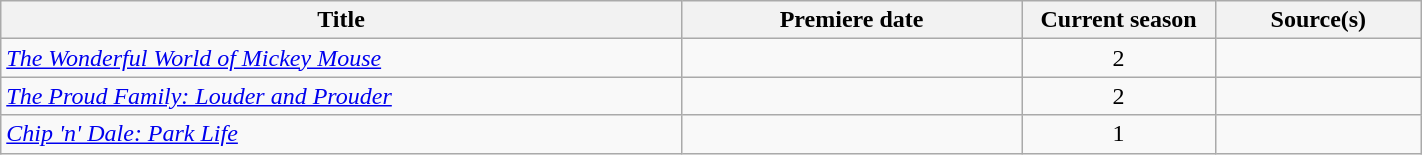<table class="wikitable plainrowheaders sortable" style="width:75%;text-align:center;">
<tr>
<th scope="col" style="width:20%;">Title</th>
<th scope="col" style="width:10%;">Premiere date</th>
<th class="unsortable" style="width:5%;">Current season</th>
<th class="unsortable" style="width:5%;">Source(s)</th>
</tr>
<tr>
<td scope="row" style="text-align:left;"><em><a href='#'>The Wonderful World of Mickey Mouse</a></em></td>
<td></td>
<td>2</td>
<td></td>
</tr>
<tr>
<td scope="row" style="text-align:left;"><em><a href='#'>The Proud Family: Louder and Prouder</a></em></td>
<td></td>
<td>2</td>
<td></td>
</tr>
<tr>
<td scope="row" style="text-align:left;"><em><a href='#'>Chip 'n' Dale: Park Life</a></em></td>
<td></td>
<td>1</td>
<td></td>
</tr>
</table>
